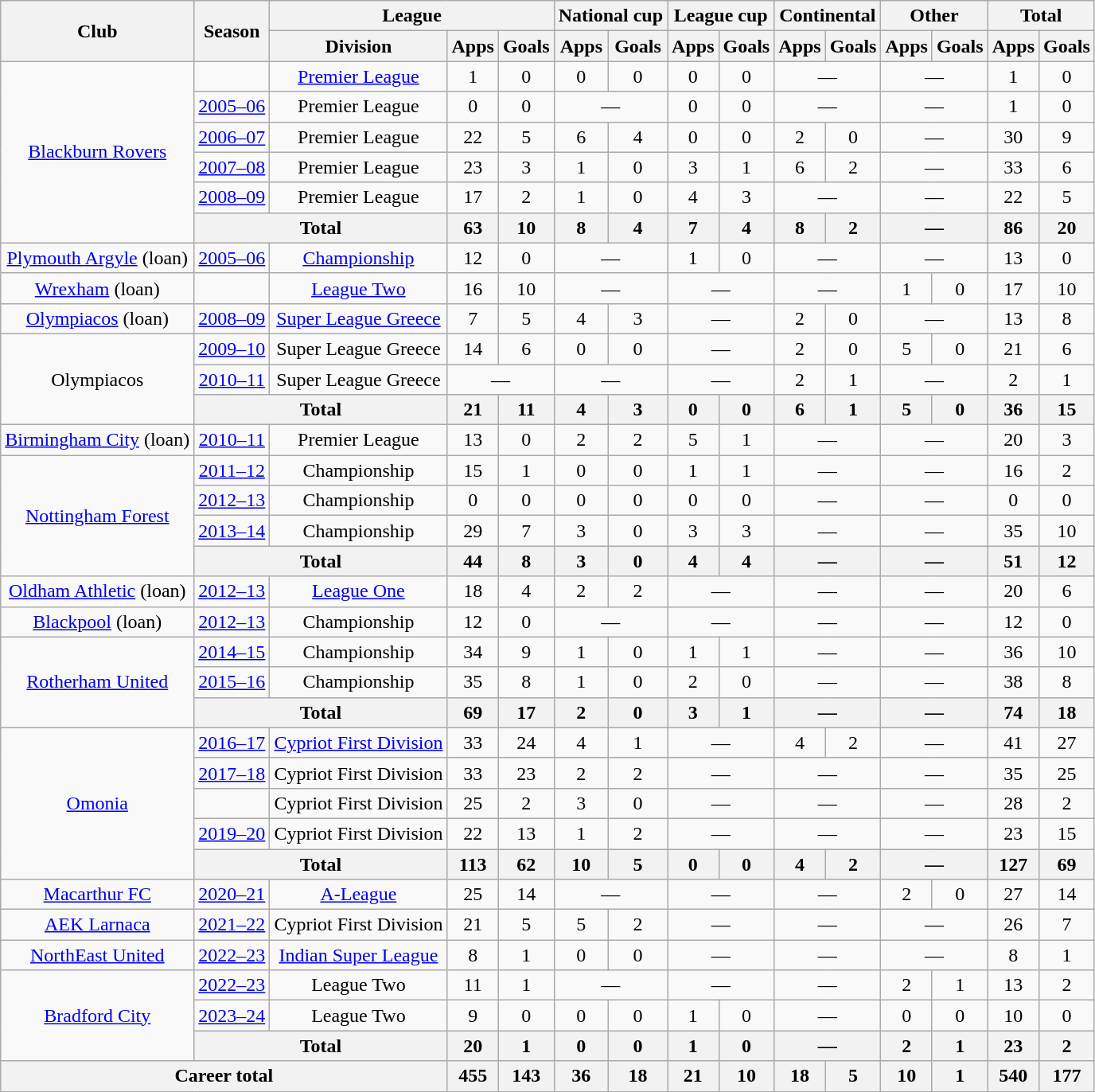<table class=wikitable style="text-align: center;">
<tr>
<th rowspan="2">Club</th>
<th rowspan="2">Season</th>
<th colspan="3">League</th>
<th colspan="2">National cup</th>
<th colspan="2">League cup</th>
<th colspan="2">Continental</th>
<th colspan="2">Other</th>
<th colspan="2">Total</th>
</tr>
<tr>
<th>Division</th>
<th>Apps</th>
<th>Goals</th>
<th>Apps</th>
<th>Goals</th>
<th>Apps</th>
<th>Goals</th>
<th>Apps</th>
<th>Goals</th>
<th>Apps</th>
<th>Goals</th>
<th>Apps</th>
<th>Goals</th>
</tr>
<tr>
<td rowspan="6"><a href='#'>Blackburn Rovers</a></td>
<td></td>
<td><a href='#'>Premier League</a></td>
<td>1</td>
<td>0</td>
<td>0</td>
<td>0</td>
<td>0</td>
<td>0</td>
<td colspan="2">—</td>
<td colspan="2">—</td>
<td>1</td>
<td>0</td>
</tr>
<tr>
<td><a href='#'>2005–06</a></td>
<td>Premier League</td>
<td>0</td>
<td>0</td>
<td colspan="2">—</td>
<td>0</td>
<td>0</td>
<td colspan="2">—</td>
<td colspan="2">—</td>
<td>1</td>
<td>0</td>
</tr>
<tr>
<td><a href='#'>2006–07</a></td>
<td>Premier League</td>
<td>22</td>
<td>5</td>
<td>6</td>
<td>4</td>
<td>0</td>
<td>0</td>
<td>2</td>
<td>0</td>
<td colspan="2">—</td>
<td>30</td>
<td>9</td>
</tr>
<tr>
<td><a href='#'>2007–08</a></td>
<td>Premier League</td>
<td>23</td>
<td>3</td>
<td>1</td>
<td>0</td>
<td>3</td>
<td>1</td>
<td>6</td>
<td>2</td>
<td colspan="2">—</td>
<td>33</td>
<td>6</td>
</tr>
<tr>
<td><a href='#'>2008–09</a></td>
<td>Premier League</td>
<td>17</td>
<td>2</td>
<td>1</td>
<td>0</td>
<td>4</td>
<td>3</td>
<td colspan="2">—</td>
<td colspan="2">—</td>
<td>22</td>
<td>5</td>
</tr>
<tr>
<th colspan=2>Total</th>
<th>63</th>
<th>10</th>
<th>8</th>
<th>4</th>
<th>7</th>
<th>4</th>
<th>8</th>
<th>2</th>
<th colspan="2">—</th>
<th>86</th>
<th>20</th>
</tr>
<tr>
<td><a href='#'>Plymouth Argyle</a> (loan)</td>
<td><a href='#'>2005–06</a></td>
<td><a href='#'>Championship</a></td>
<td>12</td>
<td>0</td>
<td colspan=2>—</td>
<td>1</td>
<td>0</td>
<td colspan="2">—</td>
<td colspan="2">—</td>
<td>13</td>
<td>0</td>
</tr>
<tr>
<td><a href='#'>Wrexham</a> (loan)</td>
<td></td>
<td><a href='#'>League Two</a></td>
<td>16</td>
<td>10</td>
<td colspan="2">—</td>
<td colspan="2">—</td>
<td colspan="2">—</td>
<td>1</td>
<td>0</td>
<td>17</td>
<td>10</td>
</tr>
<tr>
<td><a href='#'>Olympiacos</a> (loan)</td>
<td><a href='#'>2008–09</a></td>
<td><a href='#'>Super League Greece</a></td>
<td>7</td>
<td>5</td>
<td>4</td>
<td>3</td>
<td colspan="2">—</td>
<td>2</td>
<td>0</td>
<td colspan="2">—</td>
<td>13</td>
<td>8</td>
</tr>
<tr>
<td rowspan=3>Olympiacos</td>
<td><a href='#'>2009–10</a></td>
<td>Super League Greece</td>
<td>14</td>
<td>6</td>
<td>0</td>
<td>0</td>
<td colspan="2">—</td>
<td>2</td>
<td>0</td>
<td>5</td>
<td>0</td>
<td>21</td>
<td>6</td>
</tr>
<tr>
<td><a href='#'>2010–11</a></td>
<td>Super League Greece</td>
<td colspan="2">—</td>
<td colspan="2">—</td>
<td colspan="2">—</td>
<td>2</td>
<td>1</td>
<td colspan="2">—</td>
<td>2</td>
<td>1</td>
</tr>
<tr>
<th colspan=2>Total</th>
<th>21</th>
<th>11</th>
<th>4</th>
<th>3</th>
<th>0</th>
<th>0</th>
<th>6</th>
<th>1</th>
<th>5</th>
<th>0</th>
<th>36</th>
<th>15</th>
</tr>
<tr>
<td><a href='#'>Birmingham City</a> (loan)</td>
<td><a href='#'>2010–11</a></td>
<td>Premier League</td>
<td>13</td>
<td>0</td>
<td>2</td>
<td>2</td>
<td>5</td>
<td>1</td>
<td colspan="2">—</td>
<td colspan="2">—</td>
<td>20</td>
<td>3</td>
</tr>
<tr>
<td rowspan=4><a href='#'>Nottingham Forest</a></td>
<td><a href='#'>2011–12</a></td>
<td>Championship</td>
<td>15</td>
<td>1</td>
<td>0</td>
<td>0</td>
<td>1</td>
<td>1</td>
<td colspan="2">—</td>
<td colspan="2">—</td>
<td>16</td>
<td>2</td>
</tr>
<tr>
<td><a href='#'>2012–13</a></td>
<td>Championship</td>
<td>0</td>
<td>0</td>
<td>0</td>
<td>0</td>
<td>0</td>
<td>0</td>
<td colspan="2">—</td>
<td colspan="2">—</td>
<td>0</td>
<td>0</td>
</tr>
<tr>
<td><a href='#'>2013–14</a></td>
<td>Championship</td>
<td>29</td>
<td>7</td>
<td>3</td>
<td>0</td>
<td>3</td>
<td>3</td>
<td colspan="2">—</td>
<td colspan="2">—</td>
<td>35</td>
<td>10</td>
</tr>
<tr>
<th colspan=2>Total</th>
<th>44</th>
<th>8</th>
<th>3</th>
<th>0</th>
<th>4</th>
<th>4</th>
<th colspan="2">—</th>
<th colspan="2">—</th>
<th>51</th>
<th>12</th>
</tr>
<tr>
<td><a href='#'>Oldham Athletic</a> (loan)</td>
<td><a href='#'>2012–13</a></td>
<td><a href='#'>League One</a></td>
<td>18</td>
<td>4</td>
<td>2</td>
<td>2</td>
<td colspan="2">—</td>
<td colspan="2">—</td>
<td colspan="2">—</td>
<td>20</td>
<td>6</td>
</tr>
<tr>
<td><a href='#'>Blackpool</a> (loan)</td>
<td><a href='#'>2012–13</a></td>
<td>Championship</td>
<td>12</td>
<td>0</td>
<td colspan="2">—</td>
<td colspan="2">—</td>
<td colspan="2">—</td>
<td colspan="2">—</td>
<td>12</td>
<td>0</td>
</tr>
<tr>
<td rowspan="3"><a href='#'>Rotherham United</a></td>
<td><a href='#'>2014–15</a></td>
<td>Championship</td>
<td>34</td>
<td>9</td>
<td>1</td>
<td>0</td>
<td>1</td>
<td>1</td>
<td colspan="2">—</td>
<td colspan="2">—</td>
<td>36</td>
<td>10</td>
</tr>
<tr>
<td><a href='#'>2015–16</a></td>
<td>Championship</td>
<td>35</td>
<td>8</td>
<td>1</td>
<td>0</td>
<td>2</td>
<td>0</td>
<td colspan="2">—</td>
<td colspan="2">—</td>
<td>38</td>
<td>8</td>
</tr>
<tr>
<th colspan=2>Total</th>
<th>69</th>
<th>17</th>
<th>2</th>
<th>0</th>
<th>3</th>
<th>1</th>
<th colspan="2">—</th>
<th colspan="2">—</th>
<th>74</th>
<th>18</th>
</tr>
<tr>
<td rowspan=5><a href='#'>Omonia</a></td>
<td><a href='#'>2016–17</a></td>
<td><a href='#'>Cypriot First Division</a></td>
<td>33</td>
<td>24</td>
<td>4</td>
<td>1</td>
<td colspan="2">—</td>
<td>4</td>
<td>2</td>
<td colspan="2">—</td>
<td>41</td>
<td>27</td>
</tr>
<tr>
<td><a href='#'>2017–18</a></td>
<td>Cypriot First Division</td>
<td>33</td>
<td>23</td>
<td>2</td>
<td>2</td>
<td colspan="2">—</td>
<td colspan="2">—</td>
<td colspan="2">—</td>
<td>35</td>
<td>25</td>
</tr>
<tr>
<td></td>
<td>Cypriot First Division</td>
<td>25</td>
<td>2</td>
<td>3</td>
<td>0</td>
<td colspan="2">—</td>
<td colspan="2">—</td>
<td colspan="2">—</td>
<td>28</td>
<td>2</td>
</tr>
<tr>
<td><a href='#'>2019–20</a></td>
<td>Cypriot First Division</td>
<td>22</td>
<td>13</td>
<td>1</td>
<td>2</td>
<td colspan="2">—</td>
<td colspan="2">—</td>
<td colspan="2">—</td>
<td>23</td>
<td>15</td>
</tr>
<tr>
<th colspan=2>Total</th>
<th>113</th>
<th>62</th>
<th>10</th>
<th>5</th>
<th>0</th>
<th>0</th>
<th>4</th>
<th>2</th>
<th colspan="2">—</th>
<th>127</th>
<th>69</th>
</tr>
<tr>
<td><a href='#'>Macarthur FC</a></td>
<td><a href='#'>2020–21</a></td>
<td><a href='#'>A-League</a></td>
<td>25</td>
<td>14</td>
<td colspan="2">—</td>
<td colspan="2">—</td>
<td colspan="2">—</td>
<td>2</td>
<td>0</td>
<td>27</td>
<td>14</td>
</tr>
<tr>
<td><a href='#'>AEK Larnaca</a></td>
<td><a href='#'>2021–22</a></td>
<td>Cypriot First Division</td>
<td>21</td>
<td>5</td>
<td>5</td>
<td>2</td>
<td colspan="2">—</td>
<td colspan="2">—</td>
<td colspan="2">—</td>
<td>26</td>
<td>7</td>
</tr>
<tr>
<td><a href='#'>NorthEast United</a></td>
<td><a href='#'>2022–23</a></td>
<td><a href='#'>Indian Super League</a></td>
<td>8</td>
<td>1</td>
<td>0</td>
<td>0</td>
<td colspan="2">—</td>
<td colspan="2">—</td>
<td colspan="2">—</td>
<td>8</td>
<td>1</td>
</tr>
<tr>
<td rowspan="3"><a href='#'>Bradford City</a></td>
<td><a href='#'>2022–23</a></td>
<td>League Two</td>
<td>11</td>
<td>1</td>
<td colspan="2">—</td>
<td colspan="2">—</td>
<td colspan="2">—</td>
<td>2</td>
<td>1</td>
<td>13</td>
<td>2</td>
</tr>
<tr>
<td><a href='#'>2023–24</a></td>
<td>League Two</td>
<td>9</td>
<td>0</td>
<td>0</td>
<td>0</td>
<td>1</td>
<td>0</td>
<td colspan="2">—</td>
<td>0</td>
<td>0</td>
<td>10</td>
<td>0</td>
</tr>
<tr>
<th colspan=2>Total</th>
<th>20</th>
<th>1</th>
<th>0</th>
<th>0</th>
<th>1</th>
<th>0</th>
<th colspan="2">—</th>
<th>2</th>
<th>1</th>
<th>23</th>
<th>2</th>
</tr>
<tr>
<th colspan="3">Career total</th>
<th>455</th>
<th>143</th>
<th>36</th>
<th>18</th>
<th>21</th>
<th>10</th>
<th>18</th>
<th>5</th>
<th>10</th>
<th>1</th>
<th>540</th>
<th>177</th>
</tr>
</table>
